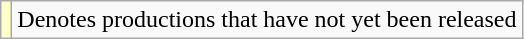<table class="wikitable">
<tr>
<td style="background:#FFFFCC;"></td>
<td>Denotes productions that have not yet been released</td>
</tr>
</table>
